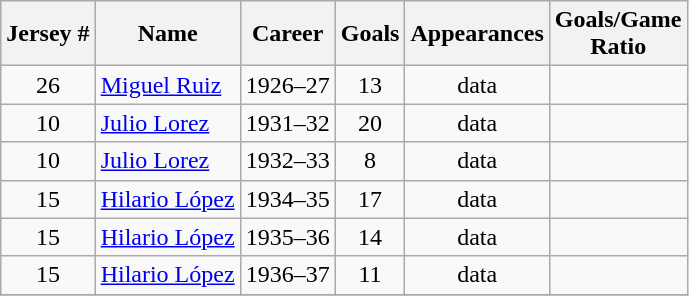<table class="wikitable sortable" style="text-align: center;">
<tr>
<th>Jersey #</th>
<th>Name</th>
<th>Career</th>
<th>Goals</th>
<th>Appearances</th>
<th>Goals/Game<br>Ratio</th>
</tr>
<tr>
<td>26</td>
<td style="text-align:left"> <a href='#'>Miguel Ruiz</a></td>
<td>1926–27</td>
<td>13</td>
<td>data</td>
<td></td>
</tr>
<tr>
<td>10</td>
<td style="text-align:left"> <a href='#'>Julio Lorez</a></td>
<td>1931–32</td>
<td>20</td>
<td>data</td>
<td></td>
</tr>
<tr>
<td>10</td>
<td style="text-align:left"> <a href='#'>Julio Lorez</a></td>
<td>1932–33</td>
<td>8</td>
<td>data</td>
<td></td>
</tr>
<tr>
<td>15</td>
<td style="text-align:left"> <a href='#'>Hilario López</a></td>
<td>1934–35</td>
<td>17</td>
<td>data</td>
<td></td>
</tr>
<tr>
<td>15</td>
<td style="text-align:style="text-align:left"> <a href='#'>Hilario López</a></td>
<td>1935–36</td>
<td>14</td>
<td>data</td>
<td></td>
</tr>
<tr>
<td>15</td>
<td style="text-align:left"> <a href='#'>Hilario López</a></td>
<td>1936–37</td>
<td>11</td>
<td>data</td>
<td></td>
</tr>
<tr>
</tr>
</table>
